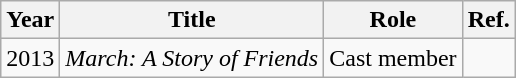<table class="wikitable">
<tr>
<th>Year</th>
<th>Title</th>
<th>Role</th>
<th>Ref.</th>
</tr>
<tr>
<td>2013</td>
<td><em>March: A Story of Friends</em></td>
<td>Cast member</td>
<td></td>
</tr>
</table>
